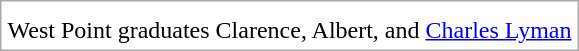<table cellpadding="2" style="float:right; border:1px solid darkgray;">
<tr border=0>
<td></td>
<td></td>
<td></td>
</tr>
<tr>
<td colspan=3>West Point graduates Clarence, Albert, and <a href='#'>Charles Lyman</a></td>
</tr>
</table>
